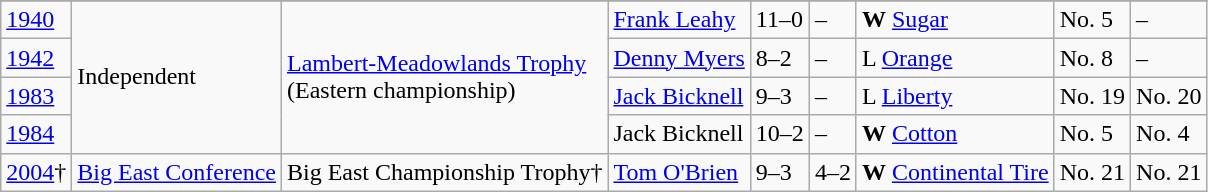<table class="wikitable">
<tr>
</tr>
<tr>
<td><a href='#'>1940</a></td>
<td rowspan="4">Independent</td>
<td rowspan="4"><a href='#'>Lambert-Meadowlands Trophy</a><br>(Eastern championship)</td>
<td><a href='#'>Frank Leahy</a></td>
<td>11–0</td>
<td>–</td>
<td><strong>W</strong> <a href='#'>Sugar</a></td>
<td>No. 5</td>
<td>–</td>
</tr>
<tr>
<td><a href='#'>1942</a></td>
<td><a href='#'>Denny Myers</a></td>
<td>8–2</td>
<td>–</td>
<td>L <a href='#'>Orange</a></td>
<td>No. 8</td>
<td>–</td>
</tr>
<tr>
<td><a href='#'>1983</a></td>
<td><a href='#'>Jack Bicknell</a></td>
<td>9–3</td>
<td>–</td>
<td>L <a href='#'>Liberty</a></td>
<td>No. 19</td>
<td>No. 20</td>
</tr>
<tr>
<td><a href='#'>1984</a></td>
<td>Jack Bicknell</td>
<td>10–2</td>
<td>–</td>
<td><strong>W</strong> <a href='#'>Cotton</a></td>
<td>No. 5</td>
<td>No. 4</td>
</tr>
<tr>
<td><a href='#'>2004</a>†</td>
<td><a href='#'>Big East Conference</a></td>
<td>Big East Championship Trophy†</td>
<td><a href='#'>Tom O'Brien</a></td>
<td>9–3</td>
<td>4–2</td>
<td><strong>W</strong> <a href='#'>Continental Tire</a></td>
<td>No. 21</td>
<td>No. 21</td>
</tr>
</table>
